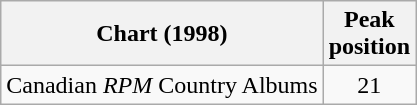<table class="wikitable">
<tr>
<th>Chart (1998)</th>
<th>Peak<br>position</th>
</tr>
<tr>
<td>Canadian <em>RPM</em> Country Albums</td>
<td align="center">21</td>
</tr>
</table>
